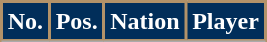<table class="wikitable sortable">
<tr>
<th style="background:#012E5A; color:#FFFFFF; border:2px solid #B29269;" scope="col">No.</th>
<th style="background:#012E5A; color:#FFFFFF; border:2px solid #B29269;" scope="col">Pos.</th>
<th style="background:#012E5A; color:#FFFFFF; border:2px solid #B29269;" scope="col">Nation</th>
<th style="background:#012E5A; color:#FFFFFF; border:2px solid #B29269;" scope="col">Player</th>
</tr>
<tr>
</tr>
</table>
